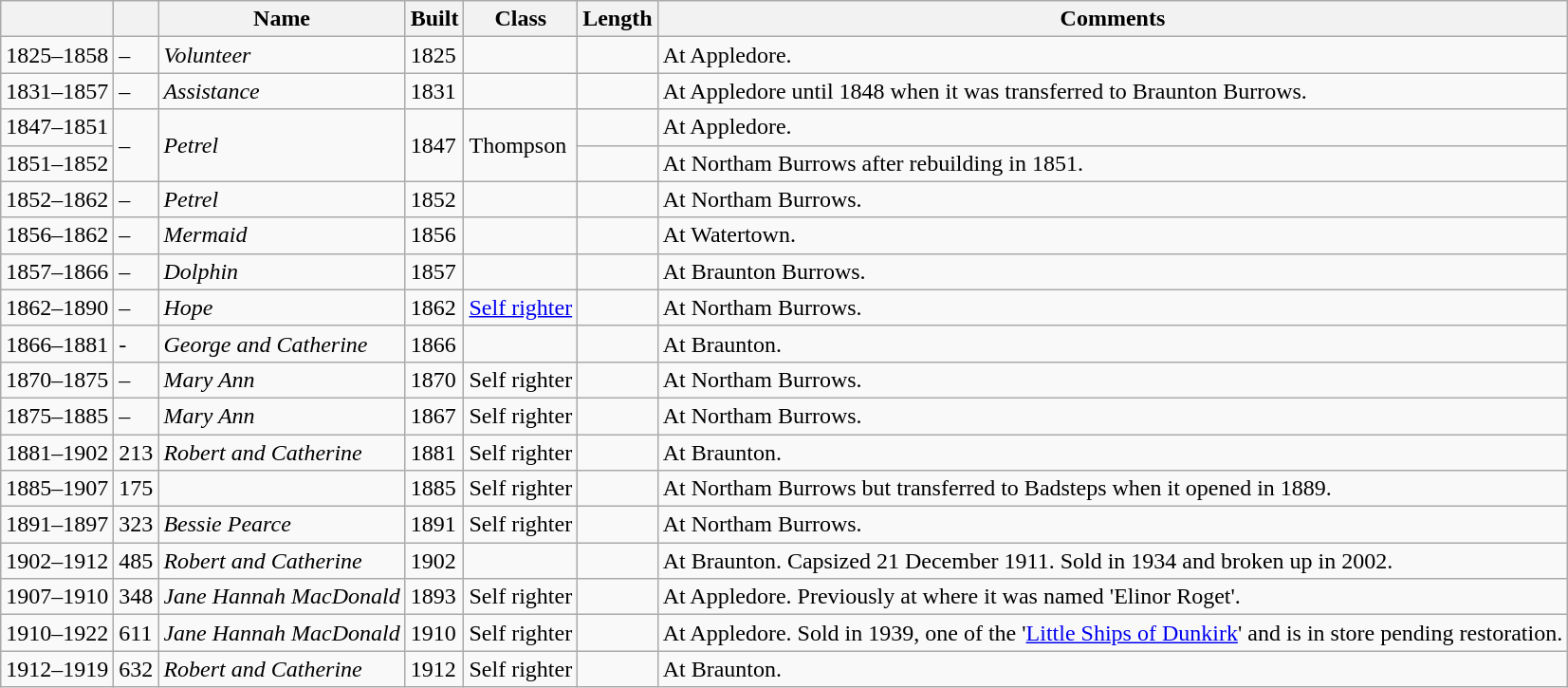<table class="wikitable sortable">
<tr>
<th></th>
<th></th>
<th>Name</th>
<th>Built</th>
<th>Class</th>
<th>Length</th>
<th>Comments</th>
</tr>
<tr>
<td>1825–1858</td>
<td>–</td>
<td><em>Volunteer</em></td>
<td>1825</td>
<td></td>
<td></td>
<td>At Appledore.</td>
</tr>
<tr>
<td>1831–1857</td>
<td>–</td>
<td><em>Assistance</em></td>
<td>1831</td>
<td></td>
<td></td>
<td>At Appledore until 1848 when it was transferred to Braunton Burrows.</td>
</tr>
<tr>
<td>1847–1851</td>
<td rowspan="2">–</td>
<td rowspan="2"><em>Petrel</em></td>
<td rowspan="2">1847</td>
<td rowspan="2">Thompson</td>
<td></td>
<td>At Appledore.</td>
</tr>
<tr>
<td>1851–1852</td>
<td></td>
<td>At Northam Burrows after rebuilding in 1851.</td>
</tr>
<tr>
<td>1852–1862</td>
<td>–</td>
<td><em>Petrel</em></td>
<td>1852</td>
<td></td>
<td></td>
<td>At Northam Burrows.</td>
</tr>
<tr>
<td>1856–1862</td>
<td>–</td>
<td><em>Mermaid</em></td>
<td>1856</td>
<td></td>
<td></td>
<td>At Watertown.</td>
</tr>
<tr>
<td>1857–1866</td>
<td>–</td>
<td><em>Dolphin</em></td>
<td>1857</td>
<td></td>
<td></td>
<td>At Braunton Burrows.</td>
</tr>
<tr>
<td>1862–1890</td>
<td>–</td>
<td><em>Hope</em></td>
<td>1862</td>
<td><a href='#'>Self righter</a></td>
<td></td>
<td>At Northam Burrows.</td>
</tr>
<tr>
<td>1866–1881</td>
<td>-</td>
<td><em>George and Catherine</em></td>
<td>1866</td>
<td></td>
<td></td>
<td>At Braunton.</td>
</tr>
<tr>
<td>1870–1875</td>
<td>–</td>
<td><em>Mary Ann</em></td>
<td>1870</td>
<td>Self righter</td>
<td></td>
<td>At Northam Burrows.</td>
</tr>
<tr>
<td>1875–1885</td>
<td>–</td>
<td><em>Mary Ann</em></td>
<td>1867</td>
<td>Self righter</td>
<td></td>
<td>At Northam Burrows.</td>
</tr>
<tr>
<td>1881–1902</td>
<td>213</td>
<td><em>Robert and Catherine</em></td>
<td>1881</td>
<td>Self righter</td>
<td></td>
<td>At Braunton.</td>
</tr>
<tr>
<td>1885–1907</td>
<td>175</td>
<td></td>
<td>1885</td>
<td>Self righter</td>
<td></td>
<td>At Northam Burrows but transferred to Badsteps when it opened in 1889.</td>
</tr>
<tr>
<td>1891–1897</td>
<td>323</td>
<td><em>Bessie Pearce</em></td>
<td>1891</td>
<td>Self righter</td>
<td></td>
<td>At Northam Burrows.</td>
</tr>
<tr>
<td>1902–1912</td>
<td>485</td>
<td><em>Robert and Catherine</em></td>
<td>1902</td>
<td></td>
<td></td>
<td>At Braunton. Capsized 21 December 1911. Sold in 1934 and broken up in 2002.</td>
</tr>
<tr>
<td>1907–1910</td>
<td>348</td>
<td><em>Jane Hannah MacDonald</em></td>
<td>1893</td>
<td>Self righter</td>
<td></td>
<td>At Appledore. Previously at  where it was named 'Elinor Roget'.</td>
</tr>
<tr>
<td>1910–1922</td>
<td>611</td>
<td><em>Jane Hannah MacDonald</em></td>
<td>1910</td>
<td>Self righter</td>
<td></td>
<td>At Appledore. Sold in 1939, one of the '<a href='#'>Little Ships of Dunkirk</a>' and is in store pending restoration.</td>
</tr>
<tr>
<td>1912–1919</td>
<td>632</td>
<td><em>Robert and Catherine</em></td>
<td>1912</td>
<td>Self righter</td>
<td></td>
<td>At Braunton.</td>
</tr>
</table>
